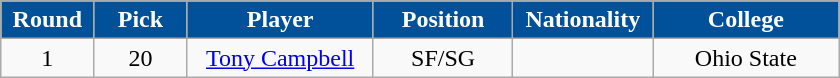<table class="wikitable sortable sortable">
<tr>
<th style="background:#00519a; color:white" width="10%">Round</th>
<th style="background:#00519a; color:white" width="10%">Pick</th>
<th style="background:#00519a; color:white" width="20%">Player</th>
<th style="background:#00519a; color:white" width="15%">Position</th>
<th style="background:#00519a; color:white" width="15%">Nationality</th>
<th style="background:#00519a; color:white" width="20%">College</th>
</tr>
<tr style="text-align: center">
<td>1</td>
<td>20</td>
<td><a href='#'>Tony Campbell</a></td>
<td>SF/SG</td>
<td></td>
<td>Ohio State</td>
</tr>
</table>
